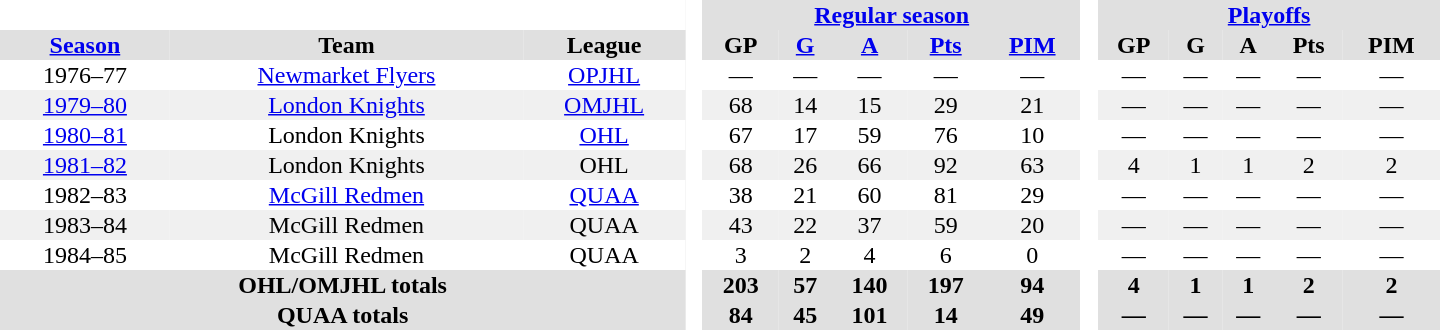<table border="0" cellpadding="1" cellspacing="0" style="text-align:center; width:60em">
<tr style="background:#e0e0e0;">
<th colspan="3" style="background:#fff;"> </th>
<th rowspan="99" style="background:#fff;"> </th>
<th colspan="5"><a href='#'>Regular season</a></th>
<th rowspan="99" style="background:#fff;"> </th>
<th colspan="5"><a href='#'>Playoffs</a></th>
</tr>
<tr style="background:#e0e0e0;">
<th><a href='#'>Season</a></th>
<th>Team</th>
<th>League</th>
<th>GP</th>
<th><a href='#'>G</a></th>
<th><a href='#'>A</a></th>
<th><a href='#'>Pts</a></th>
<th><a href='#'>PIM</a></th>
<th>GP</th>
<th>G</th>
<th>A</th>
<th>Pts</th>
<th>PIM</th>
</tr>
<tr style="text-align:center;">
<td>1976–77</td>
<td><a href='#'>Newmarket Flyers</a></td>
<td><a href='#'>OPJHL</a></td>
<td>—</td>
<td>—</td>
<td>—</td>
<td>—</td>
<td>—</td>
<td>—</td>
<td>—</td>
<td>—</td>
<td>—</td>
<td>—</td>
</tr>
<tr style="text-align:center; background:#f0f0f0;">
<td><a href='#'>1979–80</a></td>
<td><a href='#'>London Knights</a></td>
<td><a href='#'>OMJHL</a></td>
<td>68</td>
<td>14</td>
<td>15</td>
<td>29</td>
<td>21</td>
<td>—</td>
<td>—</td>
<td>—</td>
<td>—</td>
<td>—</td>
</tr>
<tr style="text-align:center;">
<td><a href='#'>1980–81</a></td>
<td>London Knights</td>
<td><a href='#'>OHL</a></td>
<td>67</td>
<td>17</td>
<td>59</td>
<td>76</td>
<td>10</td>
<td>—</td>
<td>—</td>
<td>—</td>
<td>—</td>
<td>—</td>
</tr>
<tr style="text-align:center; background:#f0f0f0;">
<td><a href='#'>1981–82</a></td>
<td>London Knights</td>
<td>OHL</td>
<td>68</td>
<td>26</td>
<td>66</td>
<td>92</td>
<td>63</td>
<td>4</td>
<td>1</td>
<td>1</td>
<td>2</td>
<td>2</td>
</tr>
<tr style="text-align:center;">
<td>1982–83</td>
<td><a href='#'>McGill Redmen</a></td>
<td><a href='#'>QUAA</a></td>
<td>38</td>
<td>21</td>
<td>60</td>
<td>81</td>
<td>29</td>
<td>—</td>
<td>—</td>
<td>—</td>
<td>—</td>
<td>—</td>
</tr>
<tr style="text-align:center; background:#f0f0f0;">
<td>1983–84</td>
<td>McGill Redmen</td>
<td>QUAA</td>
<td>43</td>
<td>22</td>
<td>37</td>
<td>59</td>
<td>20</td>
<td>—</td>
<td>—</td>
<td>—</td>
<td>—</td>
<td>—</td>
</tr>
<tr style="text-align:center;">
<td>1984–85</td>
<td>McGill Redmen</td>
<td>QUAA</td>
<td>3</td>
<td>2</td>
<td>4</td>
<td>6</td>
<td>0</td>
<td>—</td>
<td>—</td>
<td>—</td>
<td>—</td>
<td>—</td>
</tr>
<tr style="text-align:center; background:#e0e0e0;">
<th colspan="3">OHL/OMJHL totals</th>
<th style="text-align:center;">203</th>
<th style="text-align:center;">57</th>
<th style="text-align:center;">140</th>
<th style="text-align:center;">197</th>
<th style="text-align:center;">94</th>
<th style="text-align:center;">4</th>
<th style="text-align:center;">1</th>
<th style="text-align:center;">1</th>
<th style="text-align:center;">2</th>
<th style="text-align:center;">2</th>
</tr>
<tr style="text-align:center; background:#e0e0e0;">
<th colspan="3">QUAA totals</th>
<th style="text-align:center;">84</th>
<th style="text-align:center;">45</th>
<th style="text-align:center;">101</th>
<th style="text-align:center;">14</th>
<th style="text-align:center;">49</th>
<th style="text-align:center;">—</th>
<th style="text-align:center;">—</th>
<th style="text-align:center;">—</th>
<th style="text-align:center;">—</th>
<th style="text-align:center;">—</th>
</tr>
</table>
